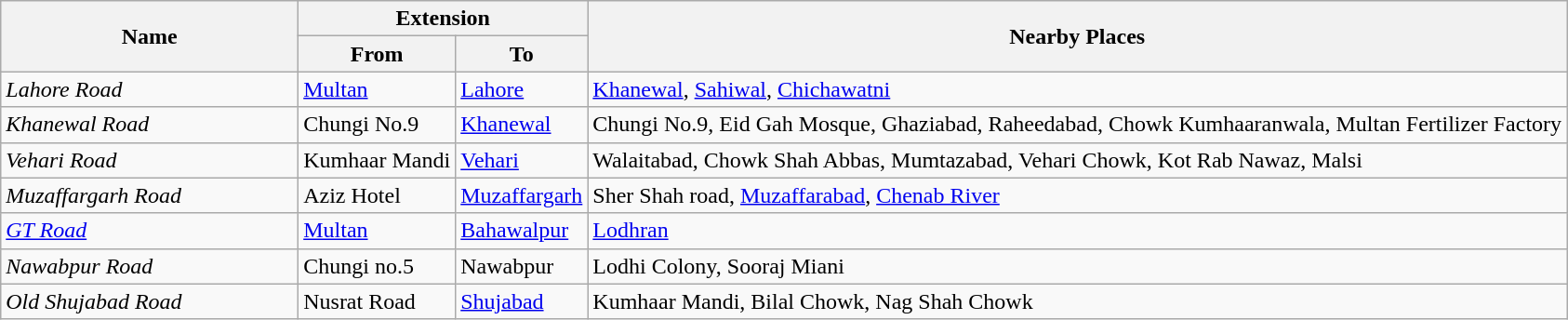<table class="wikitable">
<tr>
<th rowspan="2" style="width:19%;">Name</th>
<th colspan="2">Extension</th>
<th rowspan="2">Nearby Places</th>
</tr>
<tr>
<th>From</th>
<th>To</th>
</tr>
<tr>
<td><em>Lahore Road</em></td>
<td><a href='#'>Multan</a></td>
<td><a href='#'>Lahore</a></td>
<td><a href='#'>Khanewal</a>, <a href='#'>Sahiwal</a>, <a href='#'>Chichawatni</a></td>
</tr>
<tr>
<td><em>Khanewal Road</em></td>
<td>Chungi No.9</td>
<td><a href='#'>Khanewal</a></td>
<td>Chungi No.9, Eid Gah Mosque, Ghaziabad, Raheedabad, Chowk Kumhaaranwala, Multan Fertilizer Factory</td>
</tr>
<tr>
<td><em>Vehari Road</em></td>
<td>Kumhaar Mandi</td>
<td><a href='#'>Vehari</a></td>
<td>Walaitabad, Chowk Shah Abbas, Mumtazabad, Vehari Chowk, Kot Rab Nawaz, Malsi</td>
</tr>
<tr>
<td><em>Muzaffargarh Road</em></td>
<td>Aziz Hotel</td>
<td><a href='#'>Muzaffargarh</a></td>
<td>Sher Shah road, <a href='#'>Muzaffarabad</a>,  <a href='#'>Chenab River</a></td>
</tr>
<tr>
<td><em><a href='#'>GT Road</a></em></td>
<td><a href='#'>Multan</a></td>
<td><a href='#'>Bahawalpur</a></td>
<td><a href='#'>Lodhran</a></td>
</tr>
<tr>
<td><em>Nawabpur Road</em></td>
<td>Chungi no.5</td>
<td>Nawabpur</td>
<td>Lodhi Colony, Sooraj Miani</td>
</tr>
<tr>
<td><em>Old Shujabad Road</em></td>
<td>Nusrat Road</td>
<td><a href='#'>Shujabad</a></td>
<td>Kumhaar Mandi, Bilal Chowk, Nag Shah Chowk</td>
</tr>
</table>
